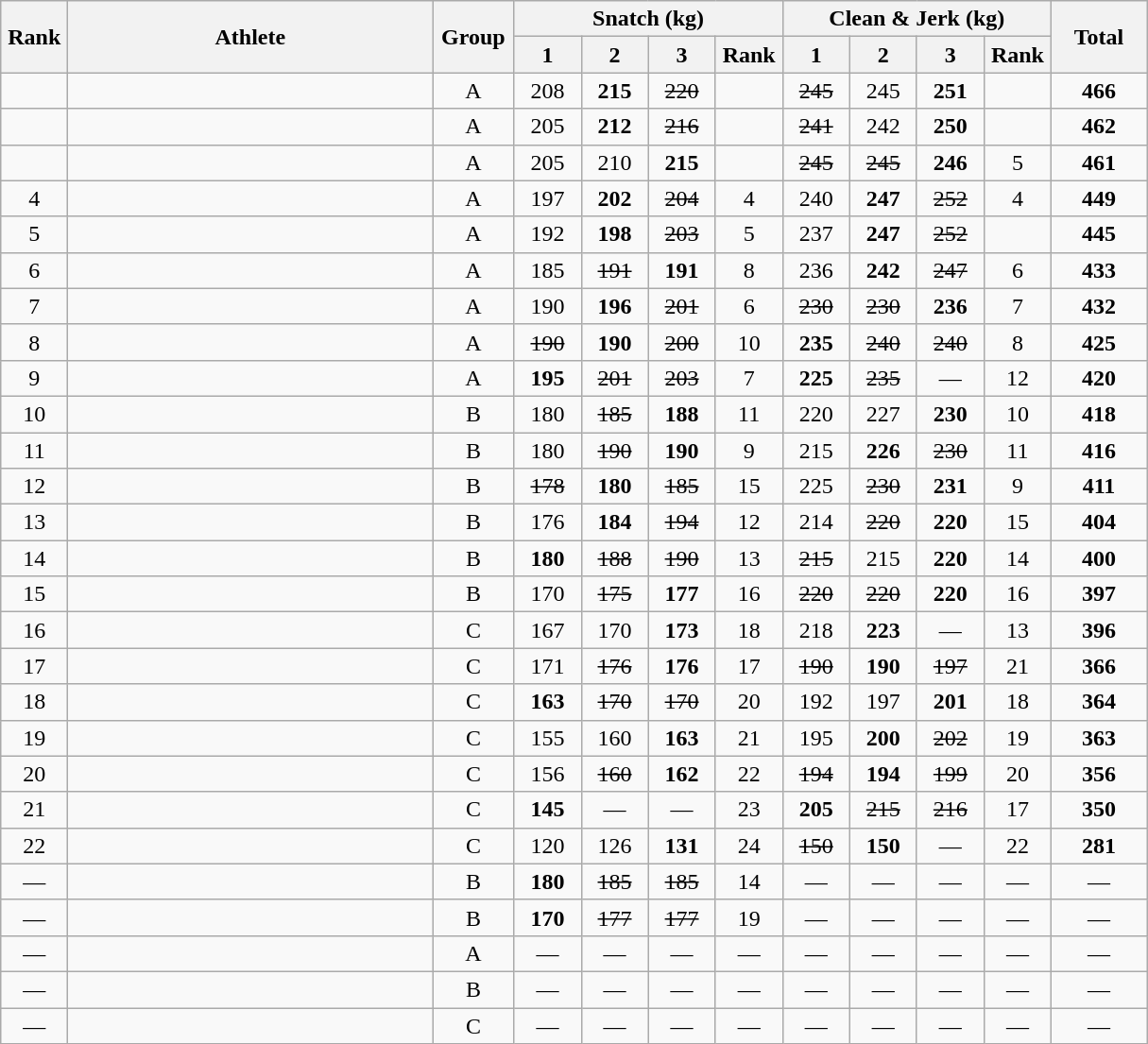<table class = "wikitable" style="text-align:center;">
<tr>
<th rowspan=2 width=40>Rank</th>
<th rowspan=2 width=250>Athlete</th>
<th rowspan=2 width=50>Group</th>
<th colspan=4>Snatch (kg)</th>
<th colspan=4>Clean & Jerk (kg)</th>
<th rowspan=2 width=60>Total</th>
</tr>
<tr>
<th width=40>1</th>
<th width=40>2</th>
<th width=40>3</th>
<th width=40>Rank</th>
<th width=40>1</th>
<th width=40>2</th>
<th width=40>3</th>
<th width=40>Rank</th>
</tr>
<tr>
<td></td>
<td align=left></td>
<td>A</td>
<td>208</td>
<td><strong>215</strong></td>
<td><s>220</s></td>
<td></td>
<td><s>245</s></td>
<td>245</td>
<td><strong>251</strong></td>
<td></td>
<td><strong>466</strong></td>
</tr>
<tr>
<td></td>
<td align=left></td>
<td>A</td>
<td>205</td>
<td><strong>212</strong></td>
<td><s>216</s></td>
<td></td>
<td><s>241</s></td>
<td>242</td>
<td><strong>250</strong></td>
<td></td>
<td><strong>462</strong></td>
</tr>
<tr>
<td></td>
<td align=left></td>
<td>A</td>
<td>205</td>
<td>210</td>
<td><strong>215</strong></td>
<td></td>
<td><s>245</s></td>
<td><s>245</s></td>
<td><strong>246</strong></td>
<td>5</td>
<td><strong>461</strong></td>
</tr>
<tr>
<td>4</td>
<td align=left></td>
<td>A</td>
<td>197</td>
<td><strong>202</strong></td>
<td><s>204</s></td>
<td>4</td>
<td>240</td>
<td><strong>247</strong></td>
<td><s>252</s></td>
<td>4</td>
<td><strong>449</strong></td>
</tr>
<tr>
<td>5</td>
<td align=left></td>
<td>A</td>
<td>192</td>
<td><strong>198</strong></td>
<td><s>203</s></td>
<td>5</td>
<td>237</td>
<td><strong>247</strong></td>
<td><s>252</s></td>
<td></td>
<td><strong>445</strong></td>
</tr>
<tr>
<td>6</td>
<td align=left></td>
<td>A</td>
<td>185</td>
<td><s>191</s></td>
<td><strong>191</strong></td>
<td>8</td>
<td>236</td>
<td><strong>242</strong></td>
<td><s>247</s></td>
<td>6</td>
<td><strong>433</strong></td>
</tr>
<tr>
<td>7</td>
<td align=left></td>
<td>A</td>
<td>190</td>
<td><strong>196</strong></td>
<td><s>201</s></td>
<td>6</td>
<td><s>230</s></td>
<td><s>230</s></td>
<td><strong>236</strong></td>
<td>7</td>
<td><strong>432</strong></td>
</tr>
<tr>
<td>8</td>
<td align=left></td>
<td>A</td>
<td><s>190</s></td>
<td><strong>190</strong></td>
<td><s>200</s></td>
<td>10</td>
<td><strong>235</strong></td>
<td><s>240</s></td>
<td><s>240</s></td>
<td>8</td>
<td><strong>425</strong></td>
</tr>
<tr>
<td>9</td>
<td align=left></td>
<td>A</td>
<td><strong>195</strong></td>
<td><s>201</s></td>
<td><s>203</s></td>
<td>7</td>
<td><strong>225</strong></td>
<td><s>235</s></td>
<td>—</td>
<td>12</td>
<td><strong>420</strong></td>
</tr>
<tr>
<td>10</td>
<td align=left></td>
<td>B</td>
<td>180</td>
<td><s>185</s></td>
<td><strong>188</strong></td>
<td>11</td>
<td>220</td>
<td>227</td>
<td><strong>230</strong></td>
<td>10</td>
<td><strong>418</strong></td>
</tr>
<tr>
<td>11</td>
<td align=left></td>
<td>B</td>
<td>180</td>
<td><s>190</s></td>
<td><strong>190</strong></td>
<td>9</td>
<td>215</td>
<td><strong>226</strong></td>
<td><s>230</s></td>
<td>11</td>
<td><strong>416</strong></td>
</tr>
<tr>
<td>12</td>
<td align=left></td>
<td>B</td>
<td><s>178</s></td>
<td><strong>180</strong></td>
<td><s>185</s></td>
<td>15</td>
<td>225</td>
<td><s>230</s></td>
<td><strong>231</strong></td>
<td>9</td>
<td><strong>411</strong></td>
</tr>
<tr>
<td>13</td>
<td align=left></td>
<td>B</td>
<td>176</td>
<td><strong>184</strong></td>
<td><s>194</s></td>
<td>12</td>
<td>214</td>
<td><s>220</s></td>
<td><strong>220</strong></td>
<td>15</td>
<td><strong>404</strong></td>
</tr>
<tr>
<td>14</td>
<td align=left></td>
<td>B</td>
<td><strong>180</strong></td>
<td><s>188</s></td>
<td><s>190</s></td>
<td>13</td>
<td><s>215</s></td>
<td>215</td>
<td><strong>220</strong></td>
<td>14</td>
<td><strong>400</strong></td>
</tr>
<tr>
<td>15</td>
<td align=left></td>
<td>B</td>
<td>170</td>
<td><s>175</s></td>
<td><strong>177</strong></td>
<td>16</td>
<td><s>220</s></td>
<td><s>220</s></td>
<td><strong>220</strong></td>
<td>16</td>
<td><strong>397</strong></td>
</tr>
<tr>
<td>16</td>
<td align=left></td>
<td>C</td>
<td>167</td>
<td>170</td>
<td><strong>173</strong></td>
<td>18</td>
<td>218</td>
<td><strong>223</strong></td>
<td>—</td>
<td>13</td>
<td><strong>396</strong></td>
</tr>
<tr>
<td>17</td>
<td align=left></td>
<td>C</td>
<td>171</td>
<td><s>176</s></td>
<td><strong>176</strong></td>
<td>17</td>
<td><s>190</s></td>
<td><strong>190</strong></td>
<td><s>197</s></td>
<td>21</td>
<td><strong>366</strong></td>
</tr>
<tr>
<td>18</td>
<td align=left></td>
<td>C</td>
<td><strong>163</strong></td>
<td><s>170</s></td>
<td><s>170</s></td>
<td>20</td>
<td>192</td>
<td>197</td>
<td><strong>201</strong></td>
<td>18</td>
<td><strong>364</strong></td>
</tr>
<tr>
<td>19</td>
<td align=left></td>
<td>C</td>
<td>155</td>
<td>160</td>
<td><strong>163</strong></td>
<td>21</td>
<td>195</td>
<td><strong>200</strong></td>
<td><s>202</s></td>
<td>19</td>
<td><strong>363</strong></td>
</tr>
<tr>
<td>20</td>
<td align=left></td>
<td>C</td>
<td>156</td>
<td><s>160</s></td>
<td><strong>162</strong></td>
<td>22</td>
<td><s>194</s></td>
<td><strong>194</strong></td>
<td><s>199</s></td>
<td>20</td>
<td><strong>356</strong></td>
</tr>
<tr>
<td>21</td>
<td align=left></td>
<td>C</td>
<td><strong>145</strong></td>
<td>—</td>
<td>—</td>
<td>23</td>
<td><strong>205</strong></td>
<td><s>215</s></td>
<td><s>216</s></td>
<td>17</td>
<td><strong>350</strong></td>
</tr>
<tr>
<td>22</td>
<td align=left></td>
<td>C</td>
<td>120</td>
<td>126</td>
<td><strong>131</strong></td>
<td>24</td>
<td><s>150</s></td>
<td><strong>150</strong></td>
<td>—</td>
<td>22</td>
<td><strong>281</strong></td>
</tr>
<tr>
<td>—</td>
<td align=left></td>
<td>B</td>
<td><strong>180</strong></td>
<td><s>185</s></td>
<td><s>185</s></td>
<td>14</td>
<td>—</td>
<td>—</td>
<td>—</td>
<td>—</td>
<td>—</td>
</tr>
<tr>
<td>—</td>
<td align=left></td>
<td>B</td>
<td><strong>170</strong></td>
<td><s>177</s></td>
<td><s>177</s></td>
<td>19</td>
<td>—</td>
<td>—</td>
<td>—</td>
<td>—</td>
<td>—</td>
</tr>
<tr>
<td>—</td>
<td align=left></td>
<td>A</td>
<td>—</td>
<td>—</td>
<td>—</td>
<td>—</td>
<td>—</td>
<td>—</td>
<td>—</td>
<td>—</td>
<td>—</td>
</tr>
<tr>
<td>—</td>
<td align=left></td>
<td>B</td>
<td>—</td>
<td>—</td>
<td>—</td>
<td>—</td>
<td>—</td>
<td>—</td>
<td>—</td>
<td>—</td>
<td>—</td>
</tr>
<tr>
<td>—</td>
<td align=left></td>
<td>C</td>
<td>—</td>
<td>—</td>
<td>—</td>
<td>—</td>
<td>—</td>
<td>—</td>
<td>—</td>
<td>—</td>
<td>—</td>
</tr>
</table>
